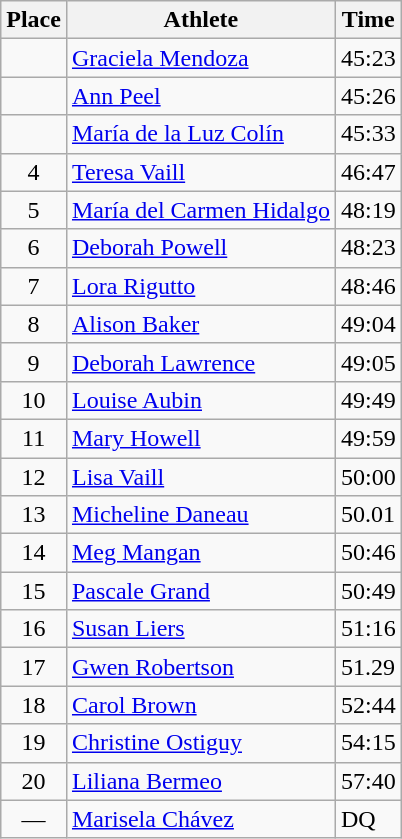<table class=wikitable>
<tr>
<th>Place</th>
<th>Athlete</th>
<th>Time</th>
</tr>
<tr>
<td align=center></td>
<td><a href='#'>Graciela Mendoza</a> </td>
<td>45:23</td>
</tr>
<tr>
<td align=center></td>
<td><a href='#'>Ann Peel</a> </td>
<td>45:26</td>
</tr>
<tr>
<td align=center></td>
<td><a href='#'>María de la Luz Colín</a> </td>
<td>45:33</td>
</tr>
<tr>
<td align=center>4</td>
<td><a href='#'>Teresa Vaill</a> </td>
<td>46:47</td>
</tr>
<tr>
<td align=center>5</td>
<td><a href='#'>María del Carmen Hidalgo</a> </td>
<td>48:19</td>
</tr>
<tr>
<td align=center>6</td>
<td><a href='#'>Deborah Powell</a> </td>
<td>48:23</td>
</tr>
<tr>
<td align=center>7</td>
<td><a href='#'>Lora Rigutto</a> </td>
<td>48:46</td>
</tr>
<tr>
<td align=center>8</td>
<td><a href='#'>Alison Baker</a> </td>
<td>49:04</td>
</tr>
<tr>
<td align=center>9</td>
<td><a href='#'>Deborah Lawrence</a> </td>
<td>49:05</td>
</tr>
<tr>
<td align=center>10</td>
<td><a href='#'>Louise Aubin</a> </td>
<td>49:49</td>
</tr>
<tr>
<td align=center>11</td>
<td><a href='#'>Mary Howell</a> </td>
<td>49:59</td>
</tr>
<tr>
<td align=center>12</td>
<td><a href='#'>Lisa Vaill</a> </td>
<td>50:00</td>
</tr>
<tr>
<td align=center>13</td>
<td><a href='#'>Micheline Daneau</a> </td>
<td>50.01</td>
</tr>
<tr>
<td align=center>14</td>
<td><a href='#'>Meg Mangan</a> </td>
<td>50:46</td>
</tr>
<tr>
<td align=center>15</td>
<td><a href='#'>Pascale Grand</a> </td>
<td>50:49</td>
</tr>
<tr>
<td align=center>16</td>
<td><a href='#'>Susan Liers</a> </td>
<td>51:16</td>
</tr>
<tr>
<td align=center>17</td>
<td><a href='#'>Gwen Robertson</a> </td>
<td>51.29</td>
</tr>
<tr>
<td align=center>18</td>
<td><a href='#'>Carol Brown</a> </td>
<td>52:44</td>
</tr>
<tr>
<td align=center>19</td>
<td><a href='#'>Christine Ostiguy</a> </td>
<td>54:15</td>
</tr>
<tr>
<td align=center>20</td>
<td><a href='#'>Liliana Bermeo</a> </td>
<td>57:40</td>
</tr>
<tr>
<td align=center>—</td>
<td><a href='#'>Marisela Chávez</a> </td>
<td>DQ</td>
</tr>
</table>
